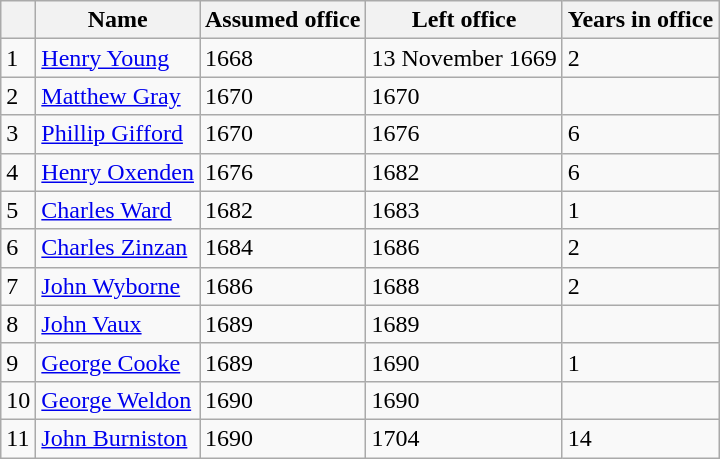<table class="wikitable sortable"  style="text-align:left;">
<tr>
<th></th>
<th>Name</th>
<th class="unsortable">Assumed office</th>
<th class="unsortable">Left office</th>
<th>Years in office</th>
</tr>
<tr>
<td>1</td>
<td><a href='#'>Henry Young</a></td>
<td>1668</td>
<td>13 November 1669</td>
<td>2</td>
</tr>
<tr>
<td>2</td>
<td><a href='#'>Matthew Gray</a></td>
<td>1670</td>
<td>1670</td>
<td></td>
</tr>
<tr>
<td>3</td>
<td><a href='#'>Phillip Gifford</a></td>
<td>1670</td>
<td>1676</td>
<td>6</td>
</tr>
<tr>
<td>4</td>
<td><a href='#'>Henry Oxenden</a></td>
<td>1676</td>
<td>1682</td>
<td>6</td>
</tr>
<tr>
<td>5</td>
<td><a href='#'>Charles Ward</a></td>
<td>1682</td>
<td>1683</td>
<td>1</td>
</tr>
<tr>
<td>6</td>
<td><a href='#'>Charles Zinzan</a></td>
<td>1684</td>
<td>1686</td>
<td>2</td>
</tr>
<tr>
<td>7</td>
<td><a href='#'>John Wyborne</a></td>
<td>1686</td>
<td>1688</td>
<td>2</td>
</tr>
<tr>
<td>8</td>
<td><a href='#'>John Vaux</a></td>
<td>1689</td>
<td>1689</td>
<td></td>
</tr>
<tr>
<td>9</td>
<td><a href='#'>George Cooke</a></td>
<td>1689</td>
<td>1690</td>
<td>1</td>
</tr>
<tr>
<td>10</td>
<td><a href='#'>George Weldon</a></td>
<td>1690</td>
<td>1690</td>
<td></td>
</tr>
<tr>
<td>11</td>
<td><a href='#'>John Burniston</a></td>
<td>1690</td>
<td>1704</td>
<td>14</td>
</tr>
</table>
